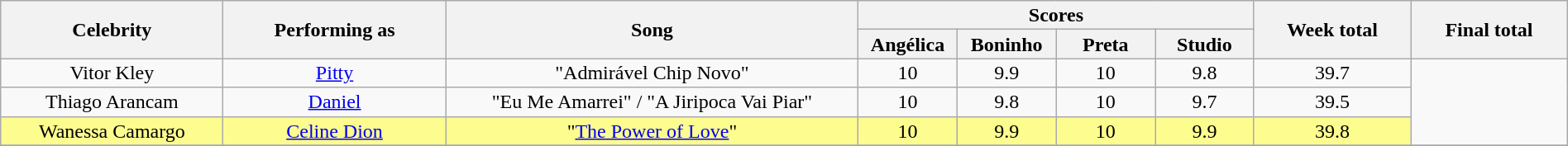<table class="wikitable" style="font-size:100%; line-height:16px; text-align:center" width="100%">
<tr>
<th rowspan=2 width="13.5%">Celebrity</th>
<th rowspan=2 width="13.5%">Performing as</th>
<th rowspan=2 width="25.0%">Song</th>
<th colspan=4 width="24.0%">Scores</th>
<th rowspan=2 width="09.5%">Week total</th>
<th rowspan=2 width="09.5%">Final total</th>
</tr>
<tr>
<th width="06.0%">Angélica</th>
<th width="06.0%">Boninho</th>
<th width="06.0%">Preta</th>
<th width="06.0%">Studio</th>
</tr>
<tr>
<td>Vitor Kley</td>
<td><a href='#'>Pitty</a></td>
<td>"Admirável Chip Novo"</td>
<td>10</td>
<td>9.9</td>
<td>10</td>
<td>9.8</td>
<td>39.7</td>
<td rowspan=3></td>
</tr>
<tr>
<td>Thiago Arancam</td>
<td><a href='#'>Daniel</a></td>
<td>"Eu Me Amarrei" / "A Jiripoca Vai Piar"</td>
<td>10</td>
<td>9.8</td>
<td>10</td>
<td>9.7</td>
<td>39.5</td>
</tr>
<tr bgcolor="#fdfc8f">
<td>Wanessa Camargo</td>
<td><a href='#'>Celine Dion</a></td>
<td>"<a href='#'>The Power of Love</a>"</td>
<td>10</td>
<td>9.9</td>
<td>10</td>
<td>9.9</td>
<td>39.8</td>
</tr>
<tr>
</tr>
</table>
